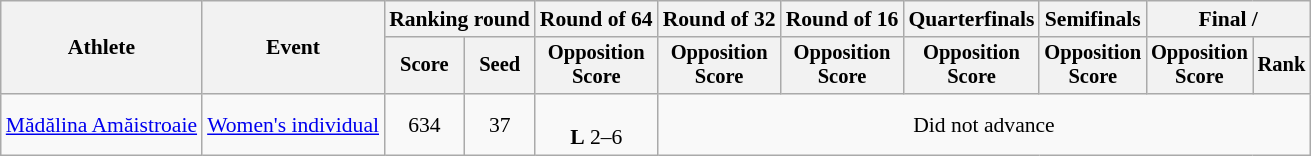<table class="wikitable" style="font-size:90%">
<tr>
<th rowspan="2">Athlete</th>
<th rowspan="2">Event</th>
<th colspan="2">Ranking round</th>
<th>Round of 64</th>
<th>Round of 32</th>
<th>Round of 16</th>
<th>Quarterfinals</th>
<th>Semifinals</th>
<th colspan="2">Final / </th>
</tr>
<tr style="font-size:95%">
<th>Score</th>
<th>Seed</th>
<th>Opposition<br>Score</th>
<th>Opposition<br>Score</th>
<th>Opposition<br>Score</th>
<th>Opposition<br>Score</th>
<th>Opposition<br>Score</th>
<th>Opposition<br>Score</th>
<th>Rank</th>
</tr>
<tr align=center>
<td align=left><a href='#'>Mădălina Amăistroaie</a></td>
<td align=left><a href='#'>Women's individual</a></td>
<td>634</td>
<td>37</td>
<td> <br><strong>L</strong> 2–6</td>
<td colspan=6>Did not advance</td>
</tr>
</table>
